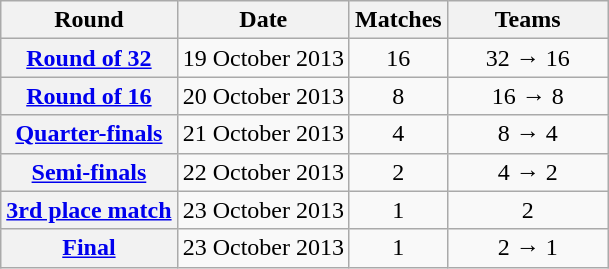<table class="wikitable" style="text-align: center">
<tr>
<th>Round</th>
<th>Date</th>
<th>Matches</th>
<th style="width:100px;">Teams</th>
</tr>
<tr>
<th><a href='#'>Round of 32</a></th>
<td>19 October 2013</td>
<td>16</td>
<td>32 → 16</td>
</tr>
<tr>
<th><a href='#'>Round of 16</a></th>
<td>20 October 2013</td>
<td>8</td>
<td>16 → 8</td>
</tr>
<tr>
<th><a href='#'>Quarter-finals</a></th>
<td>21 October 2013</td>
<td>4</td>
<td>8 → 4</td>
</tr>
<tr>
<th><a href='#'>Semi-finals</a></th>
<td>22 October 2013</td>
<td>2</td>
<td>4 → 2</td>
</tr>
<tr>
<th><a href='#'>3rd place match</a></th>
<td>23 October 2013</td>
<td>1</td>
<td>2</td>
</tr>
<tr>
<th><a href='#'>Final</a></th>
<td>23 October 2013</td>
<td>1</td>
<td>2 → 1</td>
</tr>
</table>
